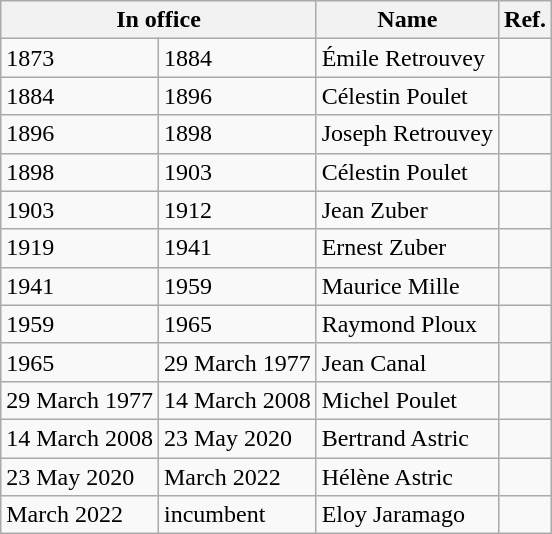<table class="wikitable">
<tr>
<th colspan="2">In office</th>
<th>Name</th>
<th>Ref.</th>
</tr>
<tr>
<td>1873</td>
<td>1884</td>
<td>Émile Retrouvey</td>
<td></td>
</tr>
<tr>
<td>1884</td>
<td>1896</td>
<td>Célestin Poulet</td>
<td></td>
</tr>
<tr>
<td>1896</td>
<td>1898</td>
<td>Joseph Retrouvey</td>
<td></td>
</tr>
<tr>
<td>1898</td>
<td>1903</td>
<td>Célestin Poulet</td>
<td></td>
</tr>
<tr>
<td>1903</td>
<td>1912</td>
<td>Jean Zuber</td>
<td></td>
</tr>
<tr>
<td>1919</td>
<td>1941</td>
<td>Ernest Zuber</td>
<td></td>
</tr>
<tr>
<td>1941</td>
<td>1959</td>
<td>Maurice Mille</td>
<td></td>
</tr>
<tr>
<td>1959</td>
<td>1965</td>
<td>Raymond Ploux</td>
<td></td>
</tr>
<tr>
<td>1965</td>
<td>29 March 1977</td>
<td>Jean Canal</td>
<td></td>
</tr>
<tr>
<td>29 March 1977</td>
<td>14 March 2008</td>
<td>Michel Poulet</td>
<td></td>
</tr>
<tr>
<td>14 March 2008</td>
<td>23 May 2020</td>
<td>Bertrand Astric</td>
<td></td>
</tr>
<tr>
<td>23 May 2020</td>
<td>March 2022</td>
<td>Hélène Astric</td>
<td></td>
</tr>
<tr>
<td>March 2022</td>
<td>incumbent</td>
<td>Eloy Jaramago</td>
<td></td>
</tr>
</table>
